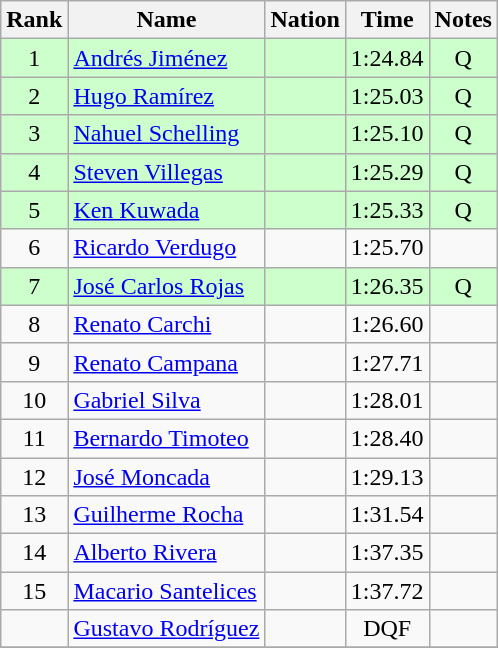<table class="wikitable" style="text-align:center">
<tr>
<th>Rank</th>
<th>Name</th>
<th>Nation</th>
<th>Time</th>
<th>Notes</th>
</tr>
<tr bgcolor=ccffcc>
<td>1</td>
<td align=left><a href='#'>Andrés Jiménez</a></td>
<td align=left></td>
<td>1:24.84</td>
<td>Q</td>
</tr>
<tr bgcolor=ccffcc>
<td>2</td>
<td align=left><a href='#'>Hugo Ramírez</a></td>
<td align=left></td>
<td>1:25.03</td>
<td>Q</td>
</tr>
<tr bgcolor=ccffcc>
<td>3</td>
<td align=left><a href='#'>Nahuel Schelling</a></td>
<td align=left></td>
<td>1:25.10</td>
<td>Q</td>
</tr>
<tr bgcolor=ccffcc>
<td>4</td>
<td align=left><a href='#'>Steven Villegas</a></td>
<td align=left></td>
<td>1:25.29</td>
<td>Q</td>
</tr>
<tr bgcolor=ccffcc>
<td>5</td>
<td align=left><a href='#'>Ken Kuwada</a></td>
<td align=left></td>
<td>1:25.33</td>
<td>Q</td>
</tr>
<tr>
<td>6</td>
<td align=left><a href='#'>Ricardo Verdugo</a></td>
<td align=left></td>
<td>1:25.70</td>
<td></td>
</tr>
<tr bgcolor=ccffcc>
<td>7</td>
<td align=left><a href='#'>José Carlos Rojas</a></td>
<td align=left></td>
<td>1:26.35</td>
<td>Q</td>
</tr>
<tr>
<td>8</td>
<td align=left><a href='#'>Renato Carchi</a></td>
<td align=left></td>
<td>1:26.60</td>
<td></td>
</tr>
<tr>
<td>9</td>
<td align=left><a href='#'>Renato Campana</a></td>
<td align=left></td>
<td>1:27.71</td>
<td></td>
</tr>
<tr>
<td>10</td>
<td align=left><a href='#'>Gabriel Silva</a></td>
<td align=left></td>
<td>1:28.01</td>
<td></td>
</tr>
<tr>
<td>11</td>
<td align=left><a href='#'>Bernardo Timoteo</a></td>
<td align=left></td>
<td>1:28.40</td>
<td></td>
</tr>
<tr>
<td>12</td>
<td align=left><a href='#'>José Moncada</a></td>
<td align=left></td>
<td>1:29.13</td>
<td></td>
</tr>
<tr>
<td>13</td>
<td align=left><a href='#'>Guilherme Rocha</a></td>
<td align=left></td>
<td>1:31.54</td>
<td></td>
</tr>
<tr>
<td>14</td>
<td align=left><a href='#'>Alberto Rivera</a></td>
<td align=left></td>
<td>1:37.35</td>
<td></td>
</tr>
<tr>
<td>15</td>
<td align=left><a href='#'>Macario Santelices</a></td>
<td align=left></td>
<td>1:37.72</td>
<td></td>
</tr>
<tr>
<td></td>
<td align=left><a href='#'>Gustavo Rodríguez</a></td>
<td align=left></td>
<td>DQF</td>
<td></td>
</tr>
<tr>
</tr>
</table>
